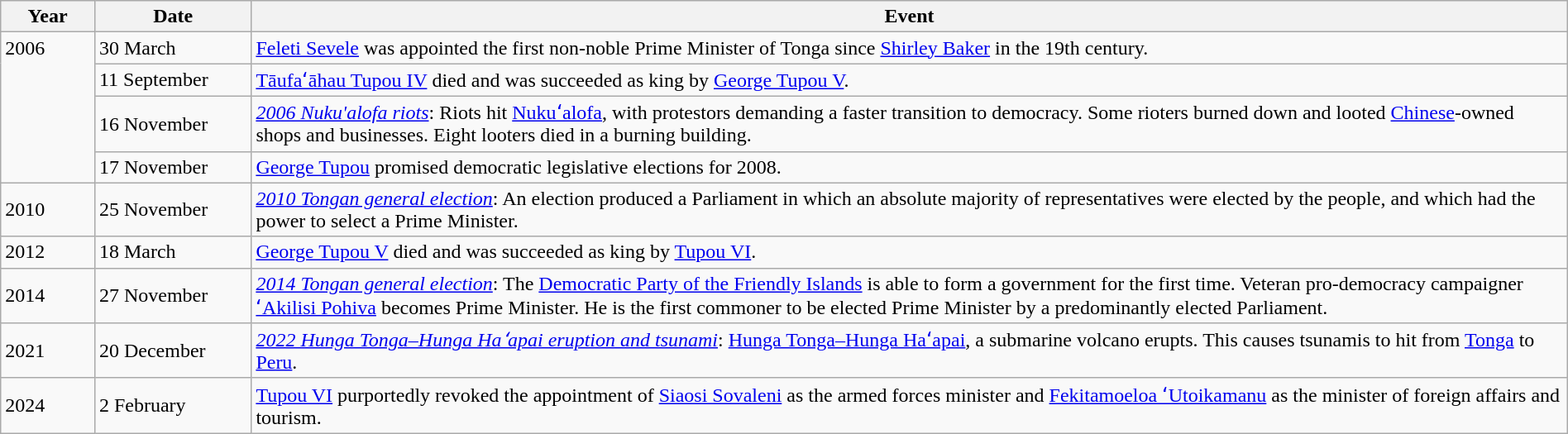<table class="wikitable" width="100%">
<tr>
<th style="width:6%">Year</th>
<th style="width:10%">Date</th>
<th>Event</th>
</tr>
<tr>
<td rowspan="4" valign="top">2006</td>
<td>30 March</td>
<td><a href='#'>Feleti Sevele</a> was appointed the first non-noble Prime Minister of Tonga since <a href='#'>Shirley Baker</a> in the 19th century.</td>
</tr>
<tr>
<td>11 September</td>
<td><a href='#'>Tāufaʻāhau Tupou IV</a> died and was succeeded as king by <a href='#'>George Tupou V</a>.</td>
</tr>
<tr>
<td>16 November</td>
<td><em><a href='#'>2006 Nuku'alofa riots</a></em>: Riots hit <a href='#'>Nukuʻalofa</a>, with protestors demanding a faster transition to democracy. Some rioters burned down and looted <a href='#'>Chinese</a>-owned shops and businesses.  Eight looters died in a burning building.</td>
</tr>
<tr>
<td>17 November</td>
<td><a href='#'>George Tupou</a> promised democratic legislative elections for 2008.</td>
</tr>
<tr>
<td>2010</td>
<td>25 November</td>
<td><em><a href='#'>2010 Tongan general election</a></em>: An election produced a Parliament in which an absolute majority of representatives were elected by the people, and which had the power to select a Prime Minister.</td>
</tr>
<tr>
<td>2012</td>
<td>18 March</td>
<td><a href='#'>George Tupou V</a> died and was succeeded as king by <a href='#'>Tupou VI</a>.</td>
</tr>
<tr>
<td>2014</td>
<td>27 November</td>
<td><em><a href='#'>2014 Tongan general election</a></em>: The <a href='#'>Democratic Party of the Friendly Islands</a> is able to form a government for the first time. Veteran pro-democracy campaigner <a href='#'>ʻAkilisi Pohiva</a> becomes Prime Minister. He is the first commoner to be elected Prime Minister by a predominantly elected Parliament.</td>
</tr>
<tr>
<td>2021</td>
<td>20 December</td>
<td><em><a href='#'>2022 Hunga Tonga–Hunga Haʻapai eruption and tsunami</a></em>: <a href='#'>Hunga Tonga–Hunga Haʻapai</a>, a submarine volcano erupts. This causes tsunamis to hit from <a href='#'>Tonga</a> to <a href='#'>Peru</a>.</td>
</tr>
<tr>
<td>2024</td>
<td>2 February</td>
<td><a href='#'>Tupou VI</a> purportedly revoked the appointment of <a href='#'>Siaosi Sovaleni</a> as the armed forces minister and <a href='#'>Fekitamoeloa ʻUtoikamanu</a> as the minister of foreign affairs and tourism.</td>
</tr>
</table>
